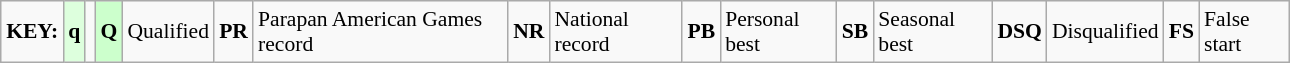<table class="wikitable" style="margin:0.5em auto; font-size:90%;position:relative;" width=68%>
<tr>
<td><strong>KEY:</strong></td>
<td bgcolor=ddffdd align=center><strong>q</strong></td>
<td></td>
<td bgcolor=ccffcc align=center><strong>Q</strong></td>
<td>Qualified</td>
<td align=center><strong>PR</strong></td>
<td>Parapan American Games record</td>
<td align=center><strong>NR</strong></td>
<td>National record</td>
<td align=center><strong>PB</strong></td>
<td>Personal best</td>
<td align=center><strong>SB</strong></td>
<td>Seasonal best</td>
<td align=center><strong>DSQ</strong></td>
<td>Disqualified</td>
<td align=center><strong>FS</strong></td>
<td>False start</td>
</tr>
</table>
